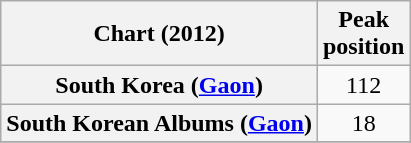<table class="wikitable sortable plainrowheaders" style="text-align:center">
<tr>
<th scope="col">Chart (2012)</th>
<th scope="col">Peak<br>position</th>
</tr>
<tr>
<th scope="row">South Korea (<a href='#'>Gaon</a>)</th>
<td>112</td>
</tr>
<tr>
<th scope="row">South Korean Albums (<a href='#'>Gaon</a>)</th>
<td>18</td>
</tr>
<tr>
</tr>
</table>
